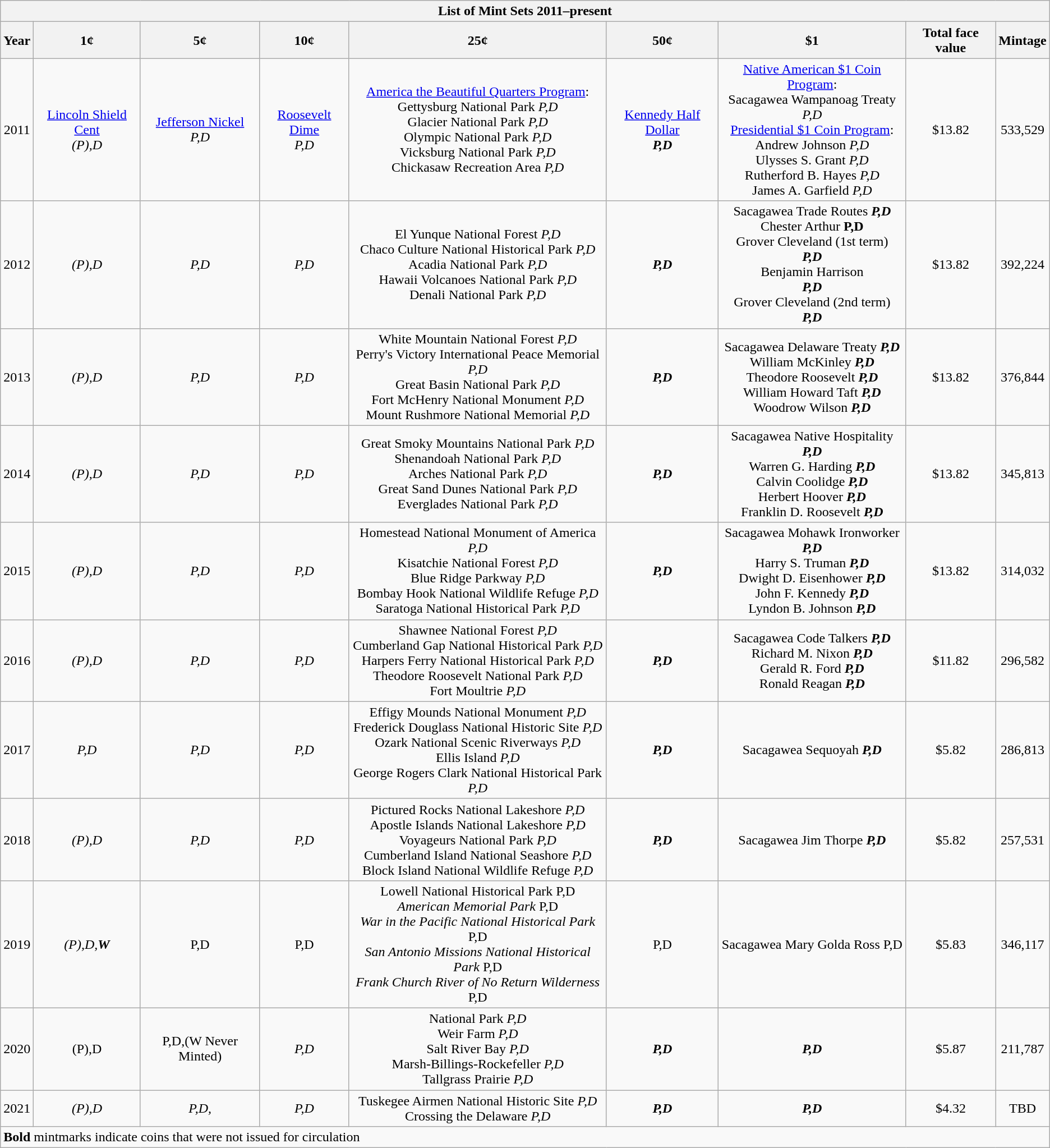<table class="wikitable mw-collapsible mw-collapsed">
<tr>
<th colspan="9">List of Mint Sets 2011–present</th>
</tr>
<tr>
<th align="center">Year</th>
<th align="center">1¢</th>
<th align="center">5¢</th>
<th align="center">10¢</th>
<th align="center">25¢</th>
<th align="center">50¢</th>
<th align="center">$1</th>
<th align="center">Total face value</th>
<th align="center">Mintage</th>
</tr>
<tr>
<td align="center">2011</td>
<td align="center"><a href='#'>Lincoln Shield Cent</a><br><em>(P),D</em></td>
<td align="center"><a href='#'>Jefferson Nickel</a><br><em>P,D</em></td>
<td align="center"><a href='#'>Roosevelt Dime</a><br><em>P,D</em></td>
<td align="center"><a href='#'>America the Beautiful Quarters Program</a>:<br>Gettysburg National Park <em>P,D</em><br>Glacier National Park <em>P,D</em><br>Olympic National Park <em>P,D</em><br>Vicksburg National Park <em>P,D</em><br>Chickasaw Recreation Area <em>P,D</em></td>
<td align="center"><a href='#'>Kennedy Half Dollar</a><br><strong><em>P,D</em></strong></td>
<td align="center"><a href='#'>Native American $1 Coin Program</a>:<br>Sacagawea Wampanoag Treaty <em>P,D</em><br><a href='#'>Presidential $1 Coin Program</a>:<br>Andrew Johnson <em>P,D</em><br>Ulysses S. Grant <em>P,D</em><br>Rutherford B. Hayes <em>P,D</em><br>James A. Garfield <em>P,D</em></td>
<td align="center">$13.82</td>
<td align="center">533,529</td>
</tr>
<tr>
<td align="center">2012</td>
<td align="center"><em>(P),D</em></td>
<td align="center"><em>P,D</em></td>
<td align="center"><em>P,D</em></td>
<td align="center">El Yunque National Forest <em>P,D</em><br>Chaco Culture National Historical Park <em>P,D</em><br>Acadia National Park <em>P,D</em><br>Hawaii Volcanoes National Park <em>P,D</em><br>Denali National Park <em>P,D</em></td>
<td align="center"><strong><em>P,D</em></strong></td>
<td align="center">Sacagawea Trade Routes <strong><em>P,D</em></strong><br>Chester Arthur <strong>P,D</strong><br>Grover Cleveland (1st term)<br><strong><em>P,D</em></strong><br>Benjamin Harrison<br><strong><em>P,D</em></strong><br>Grover Cleveland (2nd term)<br><strong><em>P,D</em></strong></td>
<td align="center">$13.82</td>
<td align="center">392,224</td>
</tr>
<tr>
<td align="center">2013</td>
<td align="center"><em>(P),D</em></td>
<td align="center"><em>P,D</em></td>
<td align="center"><em>P,D</em></td>
<td align="center">White Mountain National Forest <em>P,D</em><br>Perry's Victory International Peace Memorial <em>P,D</em><br>Great Basin National Park <em>P,D</em><br>Fort McHenry National Monument <em>P,D</em><br>Mount Rushmore National Memorial <em>P,D</em></td>
<td align="center"><strong><em>P,D</em></strong></td>
<td align="center">Sacagawea Delaware Treaty <strong><em>P,D</em></strong><br>William McKinley <strong><em>P,D</em></strong><br>Theodore Roosevelt <strong><em>P,D</em></strong><br>William Howard Taft <strong><em>P,D</em></strong><br>Woodrow Wilson <strong><em>P,D</em></strong></td>
<td align="center">$13.82</td>
<td align="center">376,844</td>
</tr>
<tr>
<td align="center">2014</td>
<td align="center"><em>(P),D</em></td>
<td align="center"><em>P,D</em></td>
<td align="center"><em>P,D</em></td>
<td align="center">Great Smoky Mountains National Park <em>P,D</em><br>Shenandoah National Park <em>P,D</em><br>Arches National Park <em>P,D</em><br>Great Sand Dunes National Park <em>P,D</em><br>Everglades National Park <em>P,D</em></td>
<td align="center"><strong><em>P,D</em></strong></td>
<td align="center">Sacagawea Native Hospitality <strong><em>P,D</em></strong><br>Warren G. Harding <strong><em>P,D</em></strong><br>Calvin Coolidge <strong><em>P,D</em></strong><br>Herbert Hoover <strong><em>P,D</em></strong><br>Franklin D. Roosevelt <strong><em>P,D</em></strong></td>
<td align="center">$13.82</td>
<td align="center">345,813</td>
</tr>
<tr>
<td align="center">2015</td>
<td align="center"><em>(P),D</em></td>
<td align="center"><em>P,D</em></td>
<td align="center"><em>P,D</em></td>
<td align="center">Homestead National Monument of America <em>P,D</em><br>Kisatchie National Forest <em>P,D</em><br>Blue Ridge Parkway <em>P,D</em><br>Bombay Hook National Wildlife Refuge <em>P,D</em><br>Saratoga National Historical Park <em>P,D</em></td>
<td align="center"><strong><em>P,D</em></strong></td>
<td align="center">Sacagawea Mohawk Ironworker <strong><em>P,D</em></strong><br>Harry S. Truman <strong><em>P,D</em></strong><br>Dwight D. Eisenhower <strong><em>P,D</em></strong><br>John F. Kennedy <strong><em>P,D</em></strong><br>Lyndon B. Johnson <strong><em>P,D</em></strong></td>
<td align="center">$13.82</td>
<td align="center">314,032</td>
</tr>
<tr>
<td align="center">2016</td>
<td align="center"><em>(P),D</em></td>
<td align="center"><em>P,D</em></td>
<td align="center"><em>P,D</em></td>
<td align="center">Shawnee National Forest <em>P,D</em><br>Cumberland Gap National Historical Park <em>P,D</em><br>Harpers Ferry National Historical Park <em>P,D</em><br>Theodore Roosevelt National Park <em>P,D</em><br>Fort Moultrie <em>P,D</em></td>
<td align="center"><strong><em>P,D</em></strong></td>
<td align="center">Sacagawea Code Talkers <strong><em>P,D</em></strong><br>Richard M. Nixon <strong><em>P,D</em></strong><br>Gerald R. Ford <strong><em>P,D</em></strong><br>Ronald Reagan <strong><em>P,D</em></strong></td>
<td align="center">$11.82</td>
<td align="center">296,582</td>
</tr>
<tr>
<td align="center">2017</td>
<td align="center"><em>P,D</em></td>
<td align="center"><em>P,D</em></td>
<td align="center"><em>P,D</em></td>
<td align="center">Effigy Mounds National Monument <em>P,D</em><br>Frederick Douglass National Historic Site <em>P,D</em><br>Ozark National Scenic Riverways <em>P,D</em><br>Ellis Island <em>P,D</em><br>George Rogers Clark National Historical Park <em>P,D</em></td>
<td align="center"><strong><em>P,D</em></strong></td>
<td align="center">Sacagawea Sequoyah <strong><em>P,D</em></strong></td>
<td align="center">$5.82</td>
<td align="center">286,813</td>
</tr>
<tr>
<td align="center">2018</td>
<td align="center"><em>(P),D</em></td>
<td align="center"><em>P,D</em></td>
<td align="center"><em>P,D</em></td>
<td align="center">Pictured Rocks National Lakeshore <em>P,D</em><br>Apostle Islands National Lakeshore <em>P,D</em><br>Voyageurs National Park <em>P,D</em><br>Cumberland Island National Seashore <em>P,D</em><br>Block Island National Wildlife Refuge <em>P,D</em></td>
<td align="center"><strong><em>P,D</em></strong></td>
<td align="center">Sacagawea Jim Thorpe <strong><em>P,D</em></strong></td>
<td align="center">$5.82</td>
<td align="center">257,531</td>
</tr>
<tr>
<td align="center">2019</td>
<td align="center"><em>(P),D,<strong>W<strong><em></td>
<td align="center"></em>P,D<em></td>
<td align="center"></em>P,D<em></td>
<td align="center">Lowell National Historical Park </em>P,D<em><br>American Memorial Park </em>P,D<em><br>War in the Pacific National Historical Park </em>P,D<em><br>San Antonio Missions National Historical Park </em>P,D<em><br>Frank Church River of No Return Wilderness </em>P,D<em></td>
<td align="center"></em></strong>P,D<strong><em></td>
<td align="center">Sacagawea Mary Golda Ross </em></strong>P,D<strong><em></td>
<td align="center">$5.83</td>
<td align="center">346,117</td>
</tr>
<tr>
<td align="center">2020</td>
<td align="center"></em>(P),D<em></td>
<td align="center"></em>P,D,</strong>(W Never Minted)</em></strong></td>
<td align="center"><em>P,D</em></td>
<td align="center">National Park <em>P,D</em><br>Weir Farm <em>P,D</em><br>Salt River Bay <em>P,D</em><br>Marsh-Billings-Rockefeller <em>P,D</em><br>Tallgrass Prairie <em>P,D</em></td>
<td align="center"><strong><em>P,D</em></strong></td>
<td align="center"><strong><em>P,D</em></strong></td>
<td align="center">$5.87</td>
<td align="center">211,787</td>
</tr>
<tr>
<td align="center">2021</td>
<td align="center"><em>(P),D</em></td>
<td align="center"><em>P,D,</em></td>
<td align="center"><em>P,D</em></td>
<td align="center">Tuskegee Airmen National Historic Site <em>P,D</em><br>Crossing the Delaware <em>P,D</em></td>
<td align="center"><strong><em>P,D</em></strong></td>
<td align="center"><strong><em>P,D</em></strong></td>
<td align="center">$4.32</td>
<td align="center">TBD</td>
</tr>
<tr>
<td colspan="9"><strong>Bold</strong> mintmarks indicate coins that were not issued for circulation</td>
</tr>
</table>
